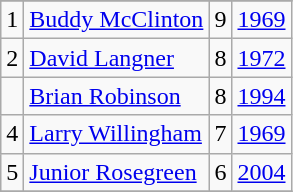<table class="wikitable">
<tr>
</tr>
<tr>
<td>1</td>
<td><a href='#'>Buddy McClinton</a></td>
<td>9</td>
<td><a href='#'>1969</a></td>
</tr>
<tr>
<td>2</td>
<td><a href='#'>David Langner</a></td>
<td>8</td>
<td><a href='#'>1972</a></td>
</tr>
<tr>
<td></td>
<td><a href='#'>Brian Robinson</a></td>
<td>8</td>
<td><a href='#'>1994</a></td>
</tr>
<tr>
<td>4</td>
<td><a href='#'>Larry Willingham</a></td>
<td>7</td>
<td><a href='#'>1969</a></td>
</tr>
<tr>
<td>5</td>
<td><a href='#'>Junior Rosegreen</a></td>
<td>6</td>
<td><a href='#'>2004</a></td>
</tr>
<tr>
</tr>
</table>
